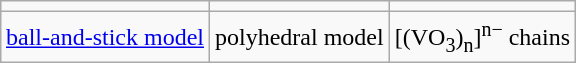<table class="wikitable" style="margin:1em auto; text-align:center;">
<tr>
<td></td>
<td></td>
<td></td>
</tr>
<tr>
<td><a href='#'>ball-and-stick model</a></td>
<td>polyhedral model</td>
<td>[(VO<sub>3</sub>)<sub>n</sub>]<sup>n−</sup> chains</td>
</tr>
</table>
